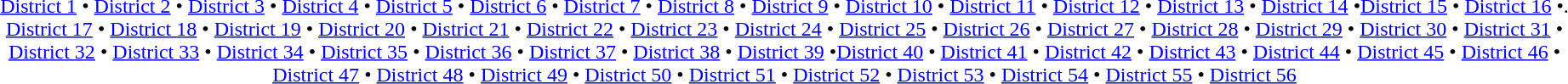<table id=toc class=toc summary=Contents>
<tr>
<td align=center><br><a href='#'>District 1</a> • <a href='#'>District 2</a> • <a href='#'>District 3</a> • <a href='#'>District 4</a> • <a href='#'>District 5</a> • <a href='#'>District 6</a> • <a href='#'>District 7</a> • <a href='#'>District 8</a> • <a href='#'>District 9</a> • <a href='#'>District 10</a> • <a href='#'>District 11</a> • <a href='#'>District 12</a> • <a href='#'>District 13</a> • <a href='#'>District 14</a> •<a href='#'>District 15</a> • <a href='#'>District 16</a> •. <a href='#'>District 17</a> • <a href='#'>District 18</a> • <a href='#'>District 19</a> • <a href='#'>District 20</a> • <a href='#'>District 21</a> • <a href='#'>District 22</a> • <a href='#'>District 23</a> • <a href='#'>District 24</a> • <a href='#'>District 25</a> • <a href='#'>District 26</a> • <a href='#'>District 27</a> • <a href='#'>District 28</a> • <a href='#'>District 29</a> • <a href='#'>District 30</a> • <a href='#'>District 31</a> • <a href='#'>District 32</a> • <a href='#'>District 33</a> • <a href='#'>District 34</a> • <a href='#'>District 35</a> • <a href='#'>District 36</a> • <a href='#'>District 37</a> • <a href='#'>District 38</a> • <a href='#'>District 39</a> •<a href='#'>District 40</a> • <a href='#'>District 41</a> • <a href='#'>District 42</a> • <a href='#'>District 43</a> • <a href='#'>District 44</a> • <a href='#'>District 45</a> • <a href='#'>District 46</a> • <a href='#'>District 47</a> • <a href='#'>District 48</a> • <a href='#'>District 49</a> • <a href='#'>District 50</a> • <a href='#'>District 51</a> • <a href='#'>District 52</a> • <a href='#'>District 53</a> • <a href='#'>District 54</a> • <a href='#'>District 55</a> • <a href='#'>District 56</a> </td>
</tr>
</table>
